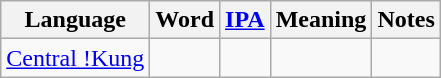<table class="wikitable">
<tr>
<th>Language</th>
<th>Word</th>
<th><a href='#'>IPA</a></th>
<th>Meaning</th>
<th>Notes</th>
</tr>
<tr>
<td><a href='#'>Central !Kung</a></td>
<td></td>
<td></td>
<td></td>
<td></td>
</tr>
</table>
